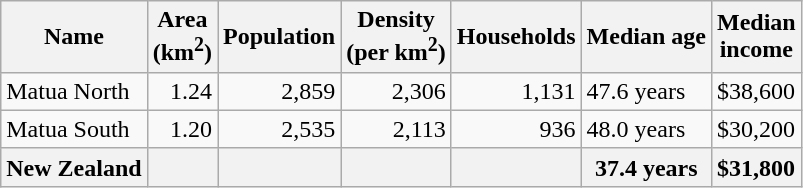<table class="wikitable">
<tr>
<th>Name</th>
<th>Area<br>(km<sup>2</sup>)</th>
<th>Population</th>
<th>Density<br>(per km<sup>2</sup>)</th>
<th>Households</th>
<th>Median age</th>
<th>Median<br>income</th>
</tr>
<tr>
<td>Matua North</td>
<td style="text-align:right;">1.24</td>
<td style="text-align:right;">2,859</td>
<td style="text-align:right;">2,306</td>
<td style="text-align:right;">1,131</td>
<td>47.6 years</td>
<td>$38,600</td>
</tr>
<tr>
<td>Matua South</td>
<td style="text-align:right;">1.20</td>
<td style="text-align:right;">2,535</td>
<td style="text-align:right;">2,113</td>
<td style="text-align:right;">936</td>
<td>48.0 years</td>
<td>$30,200</td>
</tr>
<tr>
<th>New Zealand</th>
<th></th>
<th></th>
<th></th>
<th></th>
<th>37.4 years</th>
<th style="text-align:left;">$31,800</th>
</tr>
</table>
